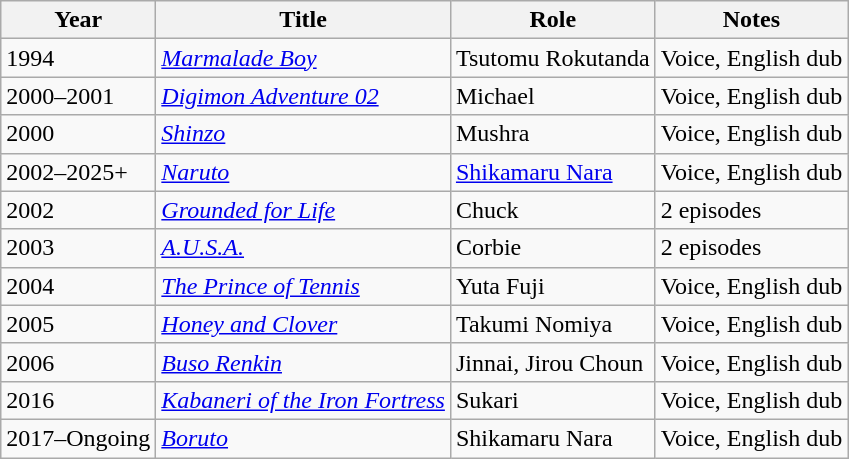<table class="wikitable sortable">
<tr>
<th>Year</th>
<th>Title</th>
<th>Role</th>
<th>Notes</th>
</tr>
<tr>
<td>1994</td>
<td><em><a href='#'>Marmalade Boy</a></em></td>
<td>Tsutomu Rokutanda</td>
<td>Voice, English dub</td>
</tr>
<tr>
<td>2000–2001</td>
<td><em><a href='#'>Digimon Adventure 02</a></em></td>
<td>Michael</td>
<td>Voice, English dub</td>
</tr>
<tr>
<td>2000</td>
<td><em><a href='#'>Shinzo</a></em></td>
<td>Mushra</td>
<td>Voice, English dub</td>
</tr>
<tr>
<td>2002–2025+</td>
<td><em><a href='#'>Naruto</a></em></td>
<td><a href='#'>Shikamaru Nara</a></td>
<td>Voice, English dub</td>
</tr>
<tr>
<td>2002</td>
<td><em><a href='#'>Grounded for Life</a></em></td>
<td>Chuck</td>
<td>2 episodes</td>
</tr>
<tr>
<td>2003</td>
<td><em><a href='#'>A.U.S.A.</a></em></td>
<td>Corbie</td>
<td>2 episodes</td>
</tr>
<tr>
<td>2004</td>
<td><em><a href='#'>The Prince of Tennis</a></em></td>
<td>Yuta Fuji</td>
<td>Voice, English dub</td>
</tr>
<tr>
<td>2005</td>
<td><em><a href='#'>Honey and Clover</a></em></td>
<td>Takumi Nomiya</td>
<td>Voice, English dub</td>
</tr>
<tr>
<td>2006</td>
<td><em><a href='#'>Buso Renkin</a></em></td>
<td>Jinnai, Jirou Choun</td>
<td>Voice, English dub</td>
</tr>
<tr>
<td>2016</td>
<td><em><a href='#'>Kabaneri of the Iron Fortress</a></em></td>
<td>Sukari</td>
<td>Voice, English dub</td>
</tr>
<tr>
<td>2017–Ongoing</td>
<td><em><a href='#'>Boruto</a></em></td>
<td>Shikamaru Nara</td>
<td>Voice, English dub</td>
</tr>
</table>
